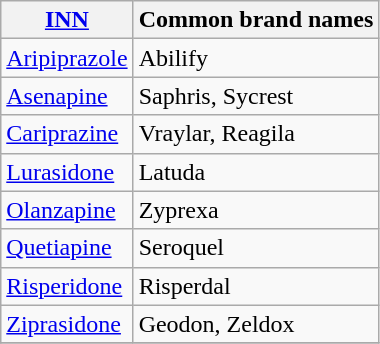<table class="wikitable">
<tr>
<th><a href='#'>INN</a></th>
<th>Common brand names</th>
</tr>
<tr>
<td><a href='#'>Aripiprazole</a></td>
<td>Abilify</td>
</tr>
<tr>
<td><a href='#'>Asenapine</a></td>
<td>Saphris, Sycrest</td>
</tr>
<tr>
<td><a href='#'>Cariprazine</a></td>
<td>Vraylar, Reagila</td>
</tr>
<tr>
<td><a href='#'>Lurasidone</a></td>
<td>Latuda</td>
</tr>
<tr>
<td><a href='#'>Olanzapine</a></td>
<td>Zyprexa</td>
</tr>
<tr>
<td><a href='#'>Quetiapine</a></td>
<td>Seroquel</td>
</tr>
<tr>
<td><a href='#'>Risperidone</a></td>
<td>Risperdal</td>
</tr>
<tr>
<td><a href='#'>Ziprasidone</a></td>
<td>Geodon, Zeldox</td>
</tr>
<tr>
</tr>
</table>
